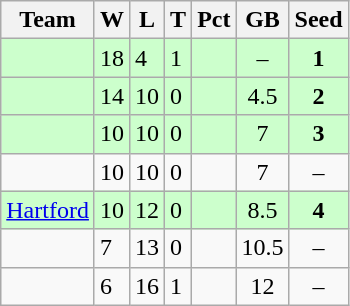<table class=wikitable>
<tr>
<th>Team</th>
<th>W</th>
<th>L</th>
<th>T</th>
<th>Pct</th>
<th>GB</th>
<th>Seed</th>
</tr>
<tr bgcolor="#ccffcc">
<td></td>
<td>18</td>
<td>4</td>
<td>1</td>
<td></td>
<td style="text-align:center;">–</td>
<td style="text-align:center;"><strong>1</strong></td>
</tr>
<tr bgcolor="#ccffcc">
<td></td>
<td>14</td>
<td>10</td>
<td>0</td>
<td></td>
<td style="text-align:center;">4.5</td>
<td style="text-align:center;"><strong>2</strong></td>
</tr>
<tr bgcolor="#ccffcc">
<td></td>
<td>10</td>
<td>10</td>
<td>0</td>
<td></td>
<td style="text-align:center;">7</td>
<td style="text-align:center;"><strong>3</strong></td>
</tr>
<tr>
<td></td>
<td>10</td>
<td>10</td>
<td>0</td>
<td></td>
<td style="text-align:center;">7</td>
<td style="text-align:center;">–</td>
</tr>
<tr bgcolor="#ccffcc">
<td><a href='#'>Hartford</a></td>
<td>10</td>
<td>12</td>
<td>0</td>
<td></td>
<td style="text-align:center;">8.5</td>
<td style="text-align:center;"><strong>4</strong></td>
</tr>
<tr>
<td></td>
<td>7</td>
<td>13</td>
<td>0</td>
<td></td>
<td style="text-align:center;">10.5</td>
<td style="text-align:center;">–</td>
</tr>
<tr>
<td></td>
<td>6</td>
<td>16</td>
<td>1</td>
<td></td>
<td style="text-align:center;">12</td>
<td style="text-align:center;">–</td>
</tr>
</table>
